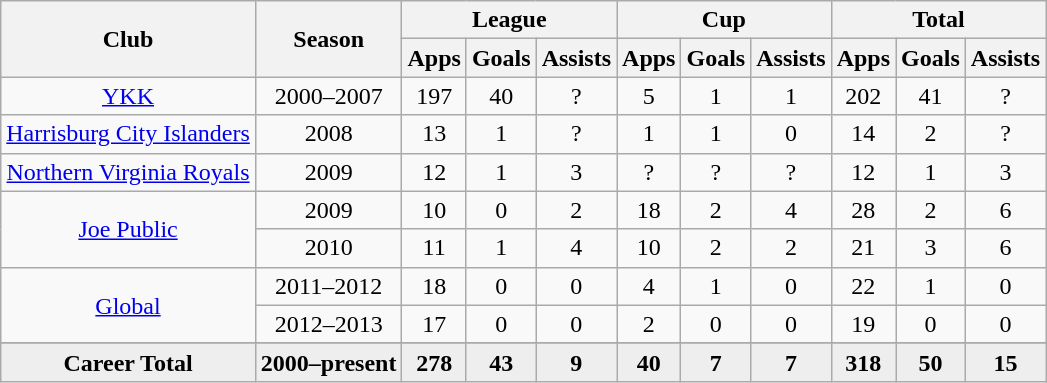<table class="wikitable" style="text-align: center;">
<tr>
<th rowspan="2">Club</th>
<th rowspan="2">Season</th>
<th colspan="3">League</th>
<th colspan="3">Cup</th>
<th colspan="3">Total</th>
</tr>
<tr>
<th>Apps</th>
<th>Goals</th>
<th>Assists</th>
<th>Apps</th>
<th>Goals</th>
<th>Assists</th>
<th>Apps</th>
<th>Goals</th>
<th>Assists</th>
</tr>
<tr>
<td><a href='#'>YKK</a></td>
<td>2000–2007</td>
<td>197</td>
<td>40</td>
<td>?</td>
<td>5</td>
<td>1</td>
<td>1</td>
<td>202</td>
<td>41</td>
<td>?</td>
</tr>
<tr>
<td><a href='#'>Harrisburg City Islanders</a></td>
<td>2008</td>
<td>13</td>
<td>1</td>
<td>?</td>
<td>1</td>
<td>1</td>
<td>0</td>
<td>14</td>
<td>2</td>
<td>?</td>
</tr>
<tr>
<td><a href='#'>Northern Virginia Royals</a></td>
<td>2009</td>
<td>12</td>
<td>1</td>
<td>3</td>
<td>?</td>
<td>?</td>
<td>?</td>
<td>12</td>
<td>1</td>
<td>3</td>
</tr>
<tr>
<td rowspan="2"><a href='#'>Joe Public</a></td>
<td>2009</td>
<td>10</td>
<td>0</td>
<td>2</td>
<td>18</td>
<td>2</td>
<td>4</td>
<td>28</td>
<td>2</td>
<td>6</td>
</tr>
<tr>
<td>2010</td>
<td>11</td>
<td>1</td>
<td>4</td>
<td>10</td>
<td>2</td>
<td>2</td>
<td>21</td>
<td>3</td>
<td>6</td>
</tr>
<tr>
<td rowspan="2"><a href='#'>Global</a></td>
<td>2011–2012</td>
<td>18</td>
<td>0</td>
<td>0</td>
<td>4</td>
<td>1</td>
<td>0</td>
<td>22</td>
<td>1</td>
<td>0</td>
</tr>
<tr>
<td>2012–2013</td>
<td>17</td>
<td>0</td>
<td>0</td>
<td>2</td>
<td>0</td>
<td>0</td>
<td>19</td>
<td>0</td>
<td>0</td>
</tr>
<tr>
</tr>
<tr style="font-weight:bold; background-color:#eeeeee;">
<td><strong>Career Total</strong></td>
<td>2000–present</td>
<td>278</td>
<td>43</td>
<td>9</td>
<td>40</td>
<td>7</td>
<td>7</td>
<td>318</td>
<td>50</td>
<td>15</td>
</tr>
</table>
